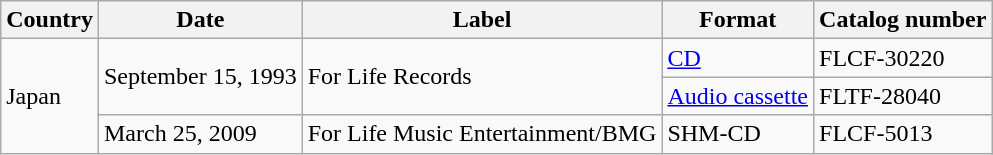<table class="wikitable">
<tr>
<th>Country</th>
<th>Date</th>
<th>Label</th>
<th>Format</th>
<th>Catalog number</th>
</tr>
<tr>
<td rowspan="3">Japan</td>
<td rowspan="2">September 15, 1993</td>
<td rowspan="2">For Life Records</td>
<td><a href='#'>CD</a></td>
<td>FLCF-30220</td>
</tr>
<tr>
<td><a href='#'>Audio cassette</a></td>
<td>FLTF-28040</td>
</tr>
<tr>
<td>March 25, 2009</td>
<td>For Life Music Entertainment/BMG</td>
<td>SHM-CD</td>
<td>FLCF-5013</td>
</tr>
</table>
